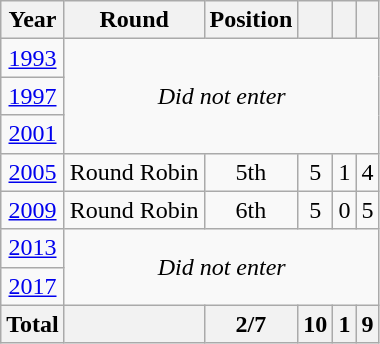<table class="wikitable" style="text-align: center;">
<tr>
<th>Year</th>
<th>Round</th>
<th>Position</th>
<th></th>
<th></th>
<th></th>
</tr>
<tr>
<td> <a href='#'>1993</a></td>
<td colspan="6" rowspan=3><em>Did not enter</em></td>
</tr>
<tr>
<td> <a href='#'>1997</a></td>
</tr>
<tr>
<td> <a href='#'>2001</a></td>
</tr>
<tr>
<td> <a href='#'>2005</a></td>
<td>Round Robin</td>
<td>5th</td>
<td>5</td>
<td>1</td>
<td>4</td>
</tr>
<tr>
<td> <a href='#'>2009</a></td>
<td>Round Robin</td>
<td>6th</td>
<td>5</td>
<td>0</td>
<td>5</td>
</tr>
<tr>
<td> <a href='#'>2013</a></td>
<td colspan="6" rowspan=2><em>Did not enter</em></td>
</tr>
<tr>
<td> <a href='#'>2017</a></td>
</tr>
<tr>
<th colspan=1>Total</th>
<th></th>
<th>2/7</th>
<th>10</th>
<th>1</th>
<th>9</th>
</tr>
</table>
